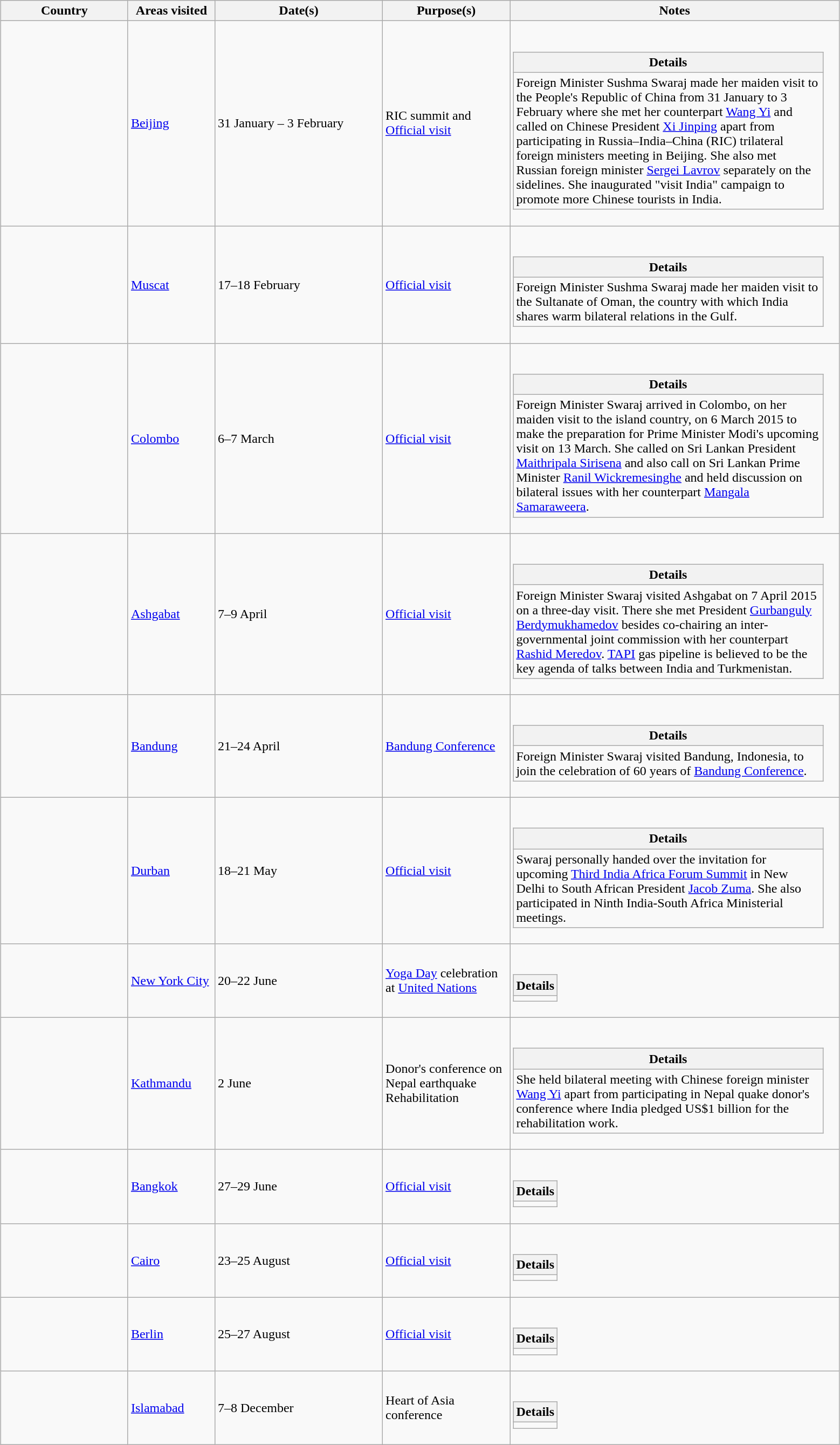<table class="wikitable outercollapse" style="margin: 1em auto 1em auto">
<tr>
<th width=150>Country</th>
<th width=100>Areas visited</th>
<th width=200>Date(s)</th>
<th width=150>Purpose(s)</th>
<th width=400>Notes</th>
</tr>
<tr>
<td></td>
<td><a href='#'>Beijing</a></td>
<td>31 January – 3 February</td>
<td>RIC summit and <a href='#'>Official visit</a></td>
<td><br><table class="wikitable collapsible innercollapse">
<tr>
<th>Details</th>
</tr>
<tr>
<td>Foreign Minister Sushma Swaraj made her maiden visit to the People's Republic of China from 31 January to 3 February where she met her counterpart <a href='#'>Wang Yi</a> and called on Chinese President <a href='#'>Xi Jinping</a> apart from participating in Russia–India–China (RIC) trilateral foreign ministers meeting in Beijing. She also met Russian foreign minister <a href='#'>Sergei Lavrov</a> separately on the sidelines. She inaugurated "visit India" campaign to promote more Chinese tourists in India.</td>
</tr>
</table>
</td>
</tr>
<tr>
<td></td>
<td><a href='#'>Muscat</a></td>
<td>17–18 February</td>
<td><a href='#'>Official visit</a></td>
<td><br><table class="wikitable collapsible innercollapse">
<tr>
<th>Details</th>
</tr>
<tr>
<td>Foreign Minister Sushma Swaraj made her maiden visit to the Sultanate of Oman, the country with which India shares warm bilateral relations in the Gulf.</td>
</tr>
</table>
</td>
</tr>
<tr>
<td></td>
<td><a href='#'>Colombo</a></td>
<td>6–7 March</td>
<td><a href='#'>Official visit</a></td>
<td><br><table class="wikitable collapsible innercollapse">
<tr>
<th>Details</th>
</tr>
<tr>
<td>Foreign Minister Swaraj arrived in Colombo, on her maiden visit to the island country, on 6 March 2015 to make the preparation for Prime Minister Modi's upcoming visit on 13 March. She called on Sri Lankan President <a href='#'>Maithripala Sirisena</a> and also call on Sri Lankan Prime Minister <a href='#'>Ranil Wickremesinghe</a> and held discussion on bilateral issues with her counterpart <a href='#'>Mangala Samaraweera</a>.</td>
</tr>
</table>
</td>
</tr>
<tr>
<td></td>
<td><a href='#'>Ashgabat</a></td>
<td>7–9 April</td>
<td><a href='#'>Official visit</a></td>
<td><br><table class="wikitable collapsible innercollapse">
<tr>
<th>Details</th>
</tr>
<tr>
<td>Foreign Minister Swaraj visited Ashgabat on 7 April 2015 on a three-day visit. There she met President <a href='#'>Gurbanguly Berdymukhamedov</a> besides co-chairing an inter-governmental joint commission with her counterpart <a href='#'>Rashid Meredov</a>. <a href='#'>TAPI</a> gas pipeline is believed to be the key agenda of talks between India and Turkmenistan.</td>
</tr>
</table>
</td>
</tr>
<tr>
<td></td>
<td><a href='#'>Bandung</a></td>
<td>21–24 April</td>
<td><a href='#'>Bandung Conference</a></td>
<td><br><table class="wikitable collapsible innercollapse">
<tr>
<th>Details</th>
</tr>
<tr>
<td>Foreign Minister Swaraj visited Bandung, Indonesia, to join the celebration of 60 years of <a href='#'>Bandung Conference</a>.</td>
</tr>
</table>
</td>
</tr>
<tr>
<td></td>
<td><a href='#'>Durban</a></td>
<td>18–21 May</td>
<td><a href='#'>Official visit</a></td>
<td><br><table class="wikitable collapsible innercollapse">
<tr>
<th>Details</th>
</tr>
<tr>
<td>Swaraj personally handed over the invitation for upcoming <a href='#'>Third India Africa Forum Summit</a> in New Delhi to South African President <a href='#'>Jacob Zuma</a>. She also participated in Ninth India-South Africa Ministerial meetings.</td>
</tr>
</table>
</td>
</tr>
<tr>
<td></td>
<td><a href='#'>New York City</a></td>
<td>20–22 June</td>
<td><a href='#'>Yoga Day</a> celebration at <a href='#'>United Nations</a></td>
<td><br><table class="wikitable collapsible innercollapse">
<tr>
<th>Details</th>
</tr>
<tr>
<td></td>
</tr>
</table>
</td>
</tr>
<tr>
<td></td>
<td><a href='#'>Kathmandu</a></td>
<td>2 June</td>
<td>Donor's conference on Nepal earthquake Rehabilitation</td>
<td><br><table class="wikitable collapsible innercollapse">
<tr>
<th>Details</th>
</tr>
<tr>
<td>She held bilateral meeting with Chinese foreign minister <a href='#'>Wang Yi</a> apart from participating in Nepal quake donor's conference where India pledged US$1 billion for the rehabilitation work.</td>
</tr>
</table>
</td>
</tr>
<tr>
<td></td>
<td><a href='#'>Bangkok</a></td>
<td>27–29 June</td>
<td><a href='#'>Official visit</a></td>
<td><br><table class="wikitable collapsible innercollapse">
<tr>
<th>Details</th>
</tr>
<tr>
<td></td>
</tr>
</table>
</td>
</tr>
<tr>
<td></td>
<td><a href='#'>Cairo</a></td>
<td>23–25 August</td>
<td><a href='#'>Official visit</a></td>
<td><br><table class="wikitable collapsible innercollapse">
<tr>
<th>Details</th>
</tr>
<tr>
<td></td>
</tr>
</table>
</td>
</tr>
<tr>
<td></td>
<td><a href='#'>Berlin</a></td>
<td>25–27 August</td>
<td><a href='#'>Official visit</a></td>
<td><br><table class="wikitable collapsible innercollapse">
<tr>
<th>Details</th>
</tr>
<tr>
<td></td>
</tr>
</table>
</td>
</tr>
<tr>
<td></td>
<td><a href='#'>Islamabad</a></td>
<td>7–8 December</td>
<td>Heart of Asia conference</td>
<td><br><table class="wikitable collapsible innercollapse">
<tr>
<th>Details</th>
</tr>
<tr>
<td></td>
</tr>
</table>
</td>
</tr>
</table>
